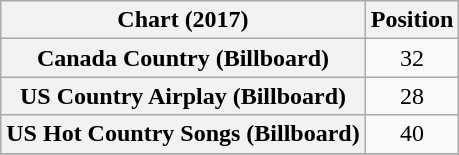<table class="wikitable sortable plainrowheaders" style="text-align:center">
<tr>
<th scope="col">Chart (2017)</th>
<th scope="col">Position</th>
</tr>
<tr>
<th scope="row">Canada Country (Billboard)</th>
<td>32</td>
</tr>
<tr>
<th scope="row">US Country Airplay (Billboard)</th>
<td>28</td>
</tr>
<tr>
<th scope="row">US Hot Country Songs (Billboard)</th>
<td>40</td>
</tr>
<tr>
</tr>
</table>
